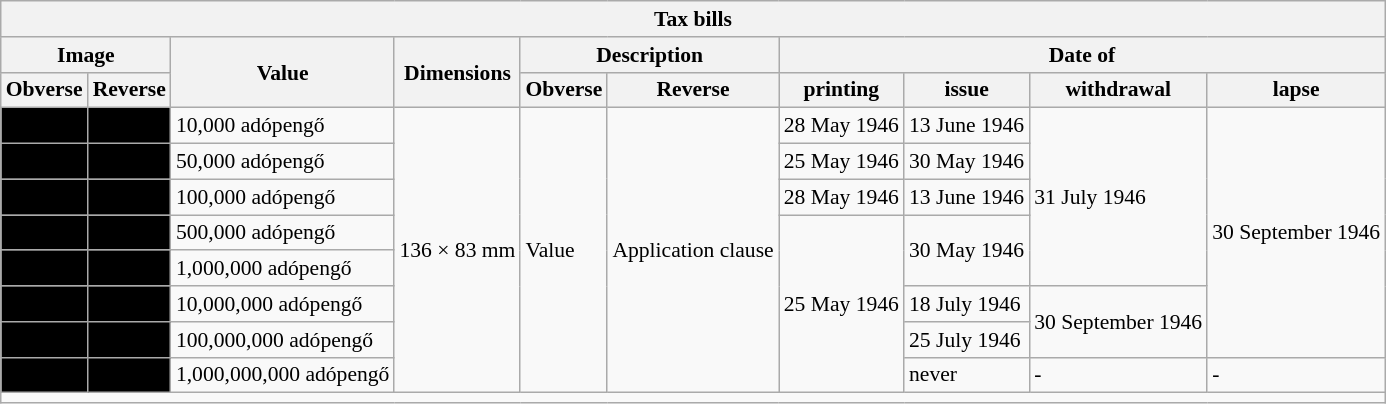<table class="wikitable" style="font-size: 90%">
<tr>
<th colspan="10">Tax bills</th>
</tr>
<tr>
<th colspan="2">Image</th>
<th rowspan="2">Value</th>
<th rowspan="2">Dimensions</th>
<th colspan="2">Description</th>
<th colspan="4">Date of</th>
</tr>
<tr>
<th>Obverse</th>
<th>Reverse</th>
<th>Obverse</th>
<th>Reverse</th>
<th>printing</th>
<th>issue</th>
<th>withdrawal</th>
<th>lapse</th>
</tr>
<tr>
<td align="center" bgcolor="#000000"></td>
<td align="center" bgcolor="#000000"></td>
<td>10,000 adópengő</td>
<td rowspan="8">136 × 83 mm</td>
<td rowspan="8">Value</td>
<td rowspan="8">Application clause</td>
<td>28 May 1946</td>
<td>13 June 1946</td>
<td rowspan="5">31 July 1946</td>
<td rowspan="7">30 September 1946</td>
</tr>
<tr>
<td align="center" bgcolor="#000000"></td>
<td align="center" bgcolor="#000000"></td>
<td>50,000 adópengő</td>
<td>25 May 1946</td>
<td>30 May 1946</td>
</tr>
<tr>
<td align="center" bgcolor="#000000"></td>
<td align="center" bgcolor="#000000"></td>
<td>100,000 adópengő</td>
<td>28 May 1946</td>
<td>13 June 1946</td>
</tr>
<tr>
<td align="center" bgcolor="#000000"></td>
<td align="center" bgcolor="#000000"></td>
<td>500,000 adópengő</td>
<td rowspan="5">25 May 1946</td>
<td rowspan="2">30 May 1946</td>
</tr>
<tr>
<td align="center" bgcolor="#000000"></td>
<td align="center" bgcolor="#000000"></td>
<td>1,000,000 adópengő</td>
</tr>
<tr>
<td align="center" bgcolor="#000000"></td>
<td align="center" bgcolor="#000000"></td>
<td>10,000,000 adópengő</td>
<td>18 July 1946</td>
<td rowspan="2">30 September 1946</td>
</tr>
<tr>
<td align="center" bgcolor="#000000"></td>
<td align="center" bgcolor="#000000"></td>
<td>100,000,000 adópengő</td>
<td>25 July 1946</td>
</tr>
<tr>
<td align="center" bgcolor="#000000"></td>
<td align="center" bgcolor="#000000"></td>
<td>1,000,000,000 adópengő</td>
<td>never</td>
<td>-</td>
<td>-</td>
</tr>
<tr>
<td colspan="10"></td>
</tr>
</table>
